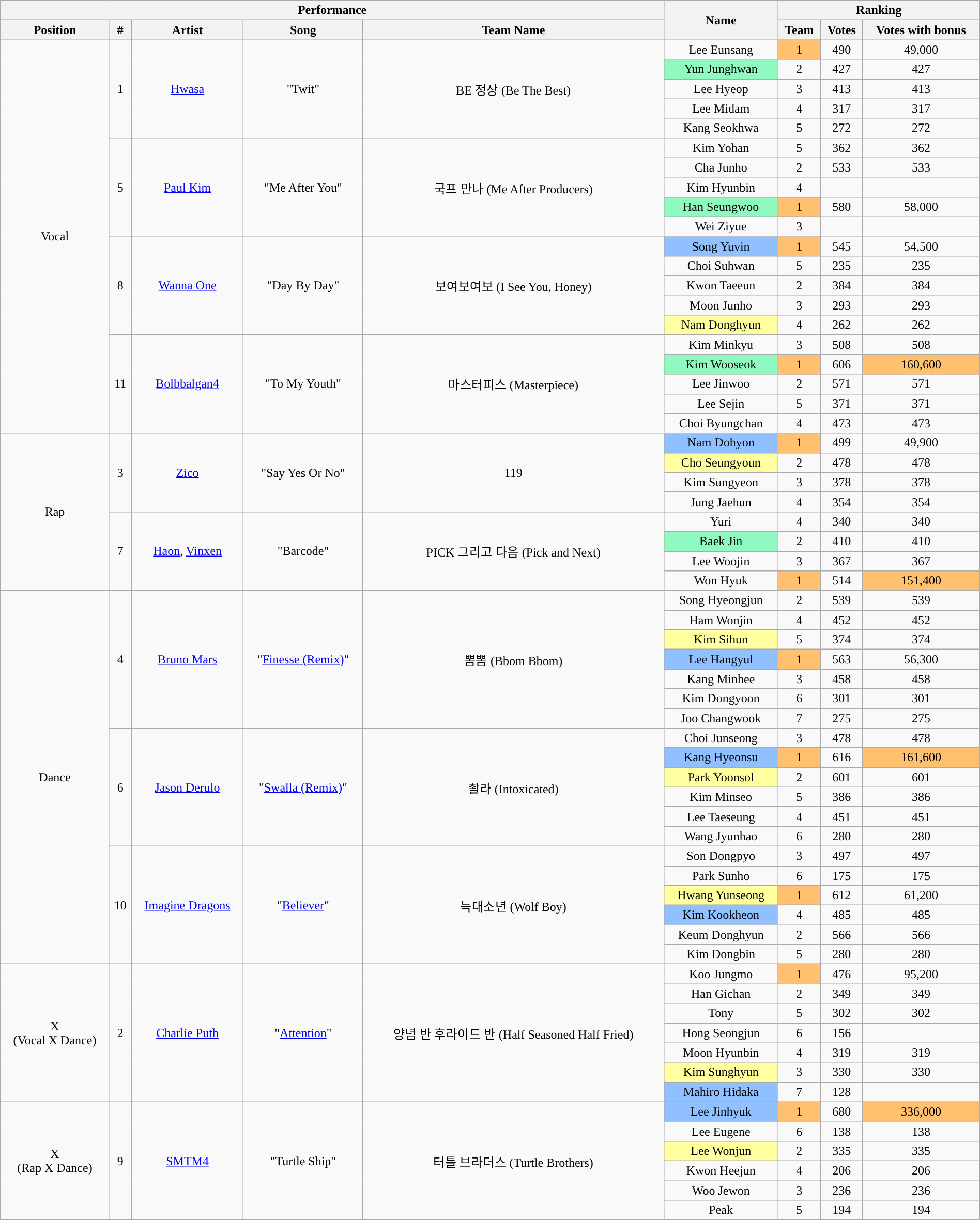<table class="wikitable sortable" style="text-align:center; width:100%;">
<tr>
<th colspan=5>Performance</th>
<th rowspan=2>Name</th>
<th colspan=7>Ranking</th>
</tr>
<tr>
<th>Position</th>
<th>#</th>
<th class=unsortable>Artist</th>
<th class=unsortable>Song</th>
<th class=unsortable>Team Name</th>
<th>Team</th>
<th>Votes</th>
<th>Votes with bonus</th>
</tr>
<tr>
<td rowspan="20">Vocal</td>
<td rowspan="5">1</td>
<td rowspan="5"><a href='#'>Hwasa</a></td>
<td rowspan="5">"Twit"</td>
<td rowspan="5">BE 정상 (Be The Best)</td>
<td>Lee Eunsang</td>
<td style=background:#FFC06F;>1</td>
<td>490</td>
<td>49,000</td>
</tr>
<tr>
<td style="background:#90F9C0;">Yun Junghwan</td>
<td>2</td>
<td>427</td>
<td>427</td>
</tr>
<tr>
<td>Lee Hyeop</td>
<td>3</td>
<td>413</td>
<td>413</td>
</tr>
<tr>
<td>Lee Midam</td>
<td>4</td>
<td>317</td>
<td>317</td>
</tr>
<tr>
<td>Kang Seokhwa</td>
<td>5</td>
<td>272</td>
<td>272</td>
</tr>
<tr>
<td rowspan="5">5</td>
<td rowspan="5"><a href='#'>Paul Kim</a></td>
<td rowspan="5">"Me After You"</td>
<td rowspan="5">국프 만나 (Me After Producers)</td>
<td>Kim Yohan</td>
<td>5</td>
<td>362</td>
<td>362</td>
</tr>
<tr>
<td>Cha Junho</td>
<td>2</td>
<td>533</td>
<td>533</td>
</tr>
<tr>
<td>Kim Hyunbin</td>
<td>4</td>
<td></td>
<td></td>
</tr>
<tr>
<td style="background:#90F9C0;">Han Seungwoo</td>
<td style=background:#FFC06F;>1</td>
<td>580</td>
<td>58,000</td>
</tr>
<tr>
<td>Wei Ziyue</td>
<td>3</td>
<td></td>
<td></td>
</tr>
<tr>
<td rowspan="5">8</td>
<td rowspan="5"><a href='#'>Wanna One</a></td>
<td rowspan="5">"Day By Day"</td>
<td rowspan="5">보여보여보 (I See You, Honey)</td>
<td style=background:#90C0FF;>Song Yuvin</td>
<td style="background:#FFC06F;">1</td>
<td>545</td>
<td>54,500</td>
</tr>
<tr>
<td>Choi Suhwan</td>
<td>5</td>
<td>235</td>
<td>235</td>
</tr>
<tr>
<td>Kwon Taeeun</td>
<td>2</td>
<td>384</td>
<td>384</td>
</tr>
<tr>
<td>Moon Junho</td>
<td>3</td>
<td>293</td>
<td>293</td>
</tr>
<tr>
<td style="background:#FFFF9F;">Nam Donghyun</td>
<td>4</td>
<td>262</td>
<td>262</td>
</tr>
<tr>
<td rowspan="5">11</td>
<td rowspan="5"><a href='#'>Bolbbalgan4</a></td>
<td rowspan="5">"To My Youth"</td>
<td rowspan="5">마스터피스 (Masterpiece)</td>
<td>Kim Minkyu</td>
<td>3</td>
<td>508</td>
<td>508</td>
</tr>
<tr>
<td style="background:#90F9C0;">Kim Wooseok</td>
<td style="background:#FFC06F;">1</td>
<td>606</td>
<td style=background:#FFC06F;>160,600</td>
</tr>
<tr>
<td>Lee Jinwoo</td>
<td>2</td>
<td>571</td>
<td>571</td>
</tr>
<tr>
<td>Lee Sejin</td>
<td>5</td>
<td>371</td>
<td>371</td>
</tr>
<tr>
<td>Choi Byungchan</td>
<td>4</td>
<td>473</td>
<td>473</td>
</tr>
<tr>
<td rowspan="8">Rap</td>
<td rowspan="4">3</td>
<td rowspan="4"><a href='#'>Zico</a></td>
<td rowspan="4">"Say Yes Or No"</td>
<td rowspan="4">119</td>
<td style=background:#90C0FF;>Nam Dohyon</td>
<td style=background:#FFC06F;>1</td>
<td>499</td>
<td>49,900</td>
</tr>
<tr>
<td style="background:#FFFF9F;">Cho Seungyoun</td>
<td>2</td>
<td>478</td>
<td>478</td>
</tr>
<tr>
<td>Kim Sungyeon</td>
<td>3</td>
<td>378</td>
<td>378</td>
</tr>
<tr>
<td>Jung Jaehun</td>
<td>4</td>
<td>354</td>
<td>354</td>
</tr>
<tr>
<td rowspan="4">7</td>
<td rowspan="4"><a href='#'>Haon</a>, <a href='#'>Vinxen</a></td>
<td rowspan="4">"Barcode"</td>
<td rowspan="4">PICK 그리고 다음 (Pick and Next)</td>
<td>Yuri</td>
<td>4</td>
<td>340</td>
<td>340</td>
</tr>
<tr>
<td style="background:#90F9C0;">Baek Jin</td>
<td>2</td>
<td>410</td>
<td>410</td>
</tr>
<tr>
<td>Lee Woojin</td>
<td>3</td>
<td>367</td>
<td>367</td>
</tr>
<tr>
<td>Won Hyuk</td>
<td style="background:#FFC06F;">1</td>
<td>514</td>
<td style=background:#FFC06F;>151,400</td>
</tr>
<tr>
<td rowspan="19">Dance</td>
<td rowspan="7">4</td>
<td rowspan="7"><a href='#'>Bruno Mars</a></td>
<td rowspan="7">"<a href='#'>Finesse (Remix)</a>"</td>
<td rowspan="7">뽐뽐 (Bbom Bbom)</td>
<td>Song Hyeongjun</td>
<td>2</td>
<td>539</td>
<td>539</td>
</tr>
<tr>
<td>Ham Wonjin</td>
<td>4</td>
<td>452</td>
<td>452</td>
</tr>
<tr>
<td style="background:#FFFF9F;">Kim Sihun</td>
<td>5</td>
<td>374</td>
<td>374</td>
</tr>
<tr>
<td style=background:#90C0FF;>Lee Hangyul</td>
<td style=background:#FFC06F;>1</td>
<td>563</td>
<td>56,300</td>
</tr>
<tr>
<td>Kang Minhee</td>
<td>3</td>
<td>458</td>
<td>458</td>
</tr>
<tr>
<td>Kim Dongyoon</td>
<td>6</td>
<td>301</td>
<td>301</td>
</tr>
<tr>
<td>Joo Changwook</td>
<td>7</td>
<td>275</td>
<td>275</td>
</tr>
<tr>
<td rowspan="6">6</td>
<td rowspan="6"><a href='#'>Jason Derulo</a></td>
<td rowspan="6">"<a href='#'>Swalla (Remix)</a>"</td>
<td rowspan="6">촬라 (Intoxicated)</td>
<td>Choi Junseong</td>
<td>3</td>
<td>478</td>
<td>478</td>
</tr>
<tr>
<td style=background:#90C0FF;>Kang Hyeonsu</td>
<td style=background:#FFC06F;>1</td>
<td>616</td>
<td style=background:#FFC06F;>161,600</td>
</tr>
<tr>
<td style=background:#FFFF9F;>Park Yoonsol</td>
<td>2</td>
<td>601</td>
<td>601</td>
</tr>
<tr>
<td>Kim Minseo</td>
<td>5</td>
<td>386</td>
<td>386</td>
</tr>
<tr>
<td>Lee Taeseung</td>
<td>4</td>
<td>451</td>
<td>451</td>
</tr>
<tr>
<td>Wang Jyunhao</td>
<td>6</td>
<td>280</td>
<td>280</td>
</tr>
<tr>
<td rowspan="6">10</td>
<td rowspan="6"><a href='#'>Imagine Dragons</a></td>
<td rowspan="6">"<a href='#'>Believer</a>"</td>
<td rowspan="6">늑대소년 (Wolf Boy)</td>
<td>Son Dongpyo</td>
<td>3</td>
<td>497</td>
<td>497</td>
</tr>
<tr>
<td>Park Sunho</td>
<td>6</td>
<td>175</td>
<td>175</td>
</tr>
<tr>
<td style=background:#FFFF9F;>Hwang Yunseong</td>
<td style="background:#FFC06F;">1</td>
<td>612</td>
<td>61,200</td>
</tr>
<tr>
<td style=background:#90C0FF;>Kim Kookheon</td>
<td>4</td>
<td>485</td>
<td>485</td>
</tr>
<tr>
<td>Keum Donghyun</td>
<td>2</td>
<td>566</td>
<td>566</td>
</tr>
<tr>
<td>Kim Dongbin</td>
<td>5</td>
<td>280</td>
<td>280</td>
</tr>
<tr>
<td rowspan="7">X<br>(Vocal X Dance)</td>
<td rowspan="7">2</td>
<td rowspan="7"><a href='#'>Charlie Puth</a></td>
<td rowspan="7">"<a href='#'>Attention</a>"</td>
<td rowspan="7">양념 반 후라이드 반 (Half Seasoned Half Fried)</td>
<td>Koo Jungmo</td>
<td style=background:#FFC06F;>1</td>
<td>476</td>
<td>95,200</td>
</tr>
<tr>
<td>Han Gichan</td>
<td>2</td>
<td>349</td>
<td>349</td>
</tr>
<tr>
<td>Tony</td>
<td>5</td>
<td>302</td>
<td>302</td>
</tr>
<tr>
<td>Hong Seongjun</td>
<td>6</td>
<td>156</td>
<td></td>
</tr>
<tr>
<td>Moon Hyunbin</td>
<td>4</td>
<td>319</td>
<td>319</td>
</tr>
<tr>
<td style="background:#FFFF9F;">Kim Sunghyun</td>
<td>3</td>
<td>330</td>
<td>330</td>
</tr>
<tr>
<td style=background:#90C0FF;>Mahiro Hidaka</td>
<td>7</td>
<td>128</td>
<td></td>
</tr>
<tr>
<td rowspan="6">X<br>(Rap X Dance)</td>
<td rowspan="6">9</td>
<td rowspan="6"><a href='#'>SMTM4</a></td>
<td rowspan="6">"Turtle Ship"</td>
<td rowspan="6">터틀 브라더스 (Turtle Brothers)</td>
<td style=background:#90C0FF;>Lee Jinhyuk</td>
<td style="background:#FFC06F;">1</td>
<td>680</td>
<td style=background:#FFC06F;>336,000</td>
</tr>
<tr>
<td>Lee Eugene</td>
<td>6</td>
<td>138</td>
<td>138</td>
</tr>
<tr>
<td style="background:#FFFF9F;">Lee Wonjun</td>
<td>2</td>
<td>335</td>
<td>335</td>
</tr>
<tr>
<td>Kwon Heejun</td>
<td>4</td>
<td>206</td>
<td>206</td>
</tr>
<tr>
<td>Woo Jewon</td>
<td>3</td>
<td>236</td>
<td>236</td>
</tr>
<tr>
<td>Peak</td>
<td>5</td>
<td>194</td>
<td>194</td>
</tr>
</table>
